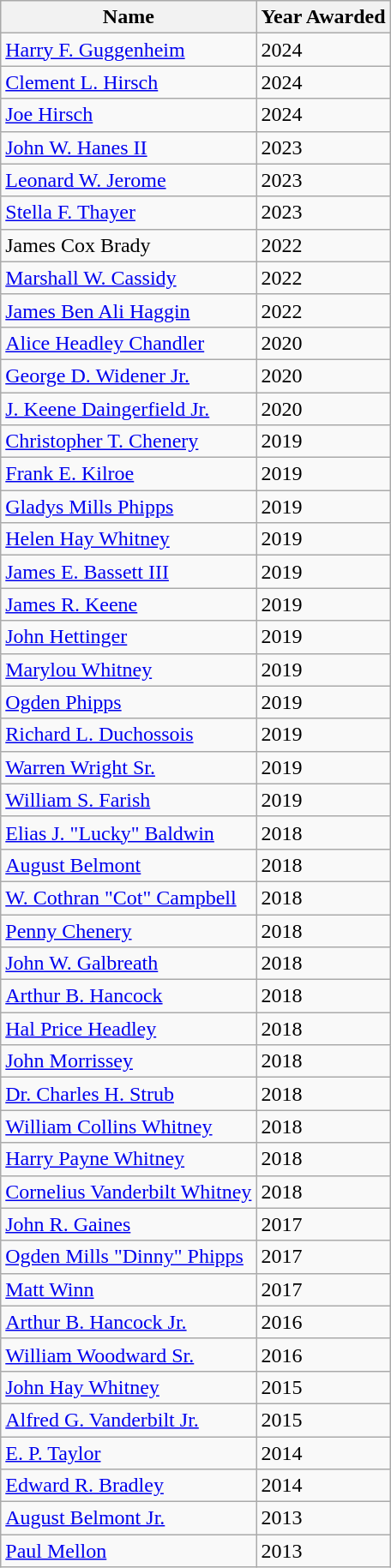<table class="wikitable sortable">
<tr>
<th>Name</th>
<th>Year Awarded</th>
</tr>
<tr>
<td><a href='#'>Harry F. Guggenheim</a></td>
<td>2024</td>
</tr>
<tr>
<td><a href='#'>Clement L. Hirsch</a></td>
<td>2024</td>
</tr>
<tr>
<td><a href='#'>Joe Hirsch</a></td>
<td>2024</td>
</tr>
<tr>
<td><a href='#'>John W. Hanes II</a></td>
<td>2023</td>
</tr>
<tr>
<td><a href='#'>Leonard W. Jerome</a></td>
<td>2023</td>
</tr>
<tr>
<td><a href='#'>Stella F. Thayer</a></td>
<td>2023</td>
</tr>
<tr>
<td>James Cox Brady</td>
<td>2022</td>
</tr>
<tr>
<td><a href='#'>Marshall W. Cassidy</a></td>
<td>2022</td>
</tr>
<tr>
<td><a href='#'>James Ben Ali Haggin</a></td>
<td>2022</td>
</tr>
<tr>
<td><a href='#'>Alice Headley Chandler</a></td>
<td>2020</td>
</tr>
<tr>
<td><a href='#'>George D. Widener Jr.</a></td>
<td>2020</td>
</tr>
<tr>
<td><a href='#'>J. Keene Daingerfield Jr.</a></td>
<td>2020</td>
</tr>
<tr>
<td><a href='#'>Christopher T. Chenery</a></td>
<td>2019</td>
</tr>
<tr>
<td><a href='#'>Frank E. Kilroe</a></td>
<td>2019</td>
</tr>
<tr>
<td><a href='#'>Gladys Mills Phipps</a></td>
<td>2019</td>
</tr>
<tr>
<td><a href='#'>Helen Hay Whitney</a></td>
<td>2019</td>
</tr>
<tr>
<td><a href='#'>James E. Bassett III</a></td>
<td>2019</td>
</tr>
<tr>
<td><a href='#'>James R. Keene</a></td>
<td>2019</td>
</tr>
<tr>
<td><a href='#'>John Hettinger</a></td>
<td>2019</td>
</tr>
<tr>
<td><a href='#'>Marylou Whitney</a></td>
<td>2019</td>
</tr>
<tr>
<td><a href='#'>Ogden Phipps</a></td>
<td>2019</td>
</tr>
<tr>
<td><a href='#'>Richard L. Duchossois</a></td>
<td>2019</td>
</tr>
<tr>
<td><a href='#'>Warren Wright Sr.</a></td>
<td>2019</td>
</tr>
<tr>
<td><a href='#'>William S. Farish</a></td>
<td>2019</td>
</tr>
<tr>
<td><a href='#'>Elias J. "Lucky" Baldwin</a></td>
<td>2018</td>
</tr>
<tr>
<td><a href='#'>August Belmont</a></td>
<td>2018</td>
</tr>
<tr>
<td><a href='#'>W. Cothran "Cot" Campbell</a></td>
<td>2018</td>
</tr>
<tr>
<td><a href='#'>Penny Chenery</a></td>
<td>2018</td>
</tr>
<tr>
<td><a href='#'>John W. Galbreath</a></td>
<td>2018</td>
</tr>
<tr>
<td><a href='#'>Arthur B. Hancock</a></td>
<td>2018</td>
</tr>
<tr>
<td><a href='#'>Hal Price Headley</a></td>
<td>2018</td>
</tr>
<tr>
<td><a href='#'>John Morrissey</a></td>
<td>2018</td>
</tr>
<tr>
<td><a href='#'>Dr. Charles H. Strub</a></td>
<td>2018</td>
</tr>
<tr>
<td><a href='#'>William Collins Whitney</a></td>
<td>2018</td>
</tr>
<tr>
<td><a href='#'>Harry Payne Whitney</a></td>
<td>2018</td>
</tr>
<tr>
<td><a href='#'>Cornelius Vanderbilt Whitney</a></td>
<td>2018</td>
</tr>
<tr>
<td><a href='#'>John R. Gaines</a></td>
<td>2017</td>
</tr>
<tr>
<td><a href='#'>Ogden Mills "Dinny" Phipps</a></td>
<td>2017</td>
</tr>
<tr>
<td><a href='#'>Matt Winn</a></td>
<td>2017</td>
</tr>
<tr>
<td><a href='#'>Arthur B. Hancock Jr.</a></td>
<td>2016</td>
</tr>
<tr>
<td><a href='#'>William Woodward Sr.</a></td>
<td>2016</td>
</tr>
<tr>
<td><a href='#'>John Hay Whitney</a></td>
<td>2015</td>
</tr>
<tr>
<td><a href='#'>Alfred G. Vanderbilt Jr.</a></td>
<td>2015</td>
</tr>
<tr>
<td><a href='#'>E. P. Taylor</a></td>
<td>2014</td>
</tr>
<tr>
<td><a href='#'>Edward R. Bradley</a></td>
<td>2014</td>
</tr>
<tr>
<td><a href='#'>August Belmont Jr.</a></td>
<td>2013</td>
</tr>
<tr>
<td><a href='#'>Paul Mellon</a></td>
<td>2013</td>
</tr>
</table>
